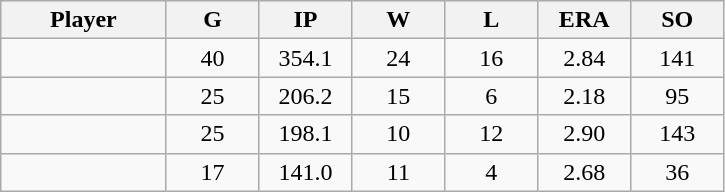<table class="wikitable sortable">
<tr>
<th bgcolor="#DDDDFF" width="16%">Player</th>
<th bgcolor="#DDDDFF" width="9%">G</th>
<th bgcolor="#DDDDFF" width="9%">IP</th>
<th bgcolor="#DDDDFF" width="9%">W</th>
<th bgcolor="#DDDDFF" width="9%">L</th>
<th bgcolor="#DDDDFF" width="9%">ERA</th>
<th bgcolor="#DDDDFF" width="9%">SO</th>
</tr>
<tr align="center">
<td></td>
<td>40</td>
<td>354.1</td>
<td>24</td>
<td>16</td>
<td>2.84</td>
<td>141</td>
</tr>
<tr align="center">
<td></td>
<td>25</td>
<td>206.2</td>
<td>15</td>
<td>6</td>
<td>2.18</td>
<td>95</td>
</tr>
<tr align="center">
<td></td>
<td>25</td>
<td>198.1</td>
<td>10</td>
<td>12</td>
<td>2.90</td>
<td>143</td>
</tr>
<tr align="center">
<td></td>
<td>17</td>
<td>141.0</td>
<td>11</td>
<td>4</td>
<td>2.68</td>
<td>36</td>
</tr>
</table>
